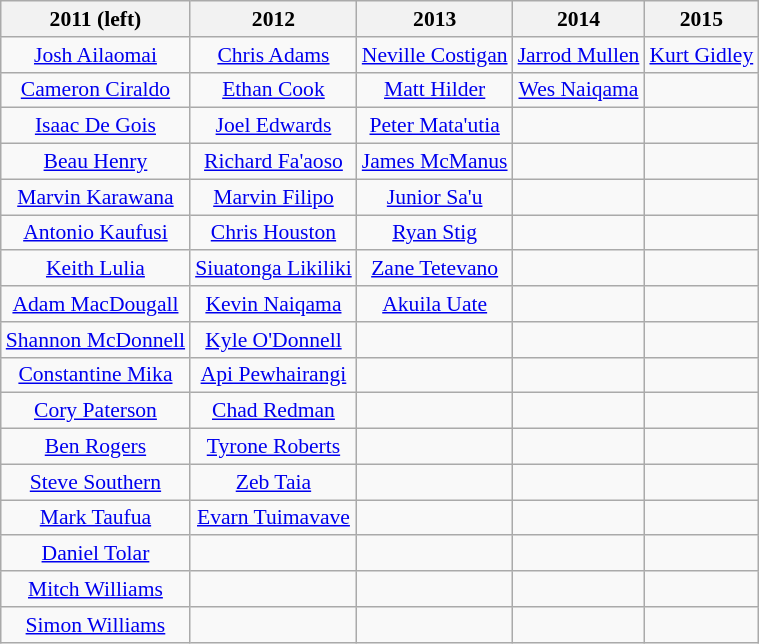<table class="wikitable" style="text-align: center; font-size:90%">
<tr>
<th>2011 (left)</th>
<th>2012</th>
<th>2013</th>
<th>2014</th>
<th>2015</th>
</tr>
<tr>
<td><a href='#'>Josh Ailaomai</a></td>
<td><a href='#'>Chris Adams</a></td>
<td><a href='#'>Neville Costigan</a></td>
<td><a href='#'>Jarrod Mullen</a></td>
<td><a href='#'>Kurt Gidley</a></td>
</tr>
<tr>
<td><a href='#'>Cameron Ciraldo</a></td>
<td><a href='#'>Ethan Cook</a></td>
<td><a href='#'>Matt Hilder</a></td>
<td><a href='#'>Wes Naiqama</a></td>
<td></td>
</tr>
<tr>
<td><a href='#'>Isaac De Gois</a></td>
<td><a href='#'>Joel Edwards</a></td>
<td><a href='#'>Peter Mata'utia</a></td>
<td></td>
<td></td>
</tr>
<tr>
<td><a href='#'>Beau Henry</a></td>
<td><a href='#'>Richard Fa'aoso</a></td>
<td><a href='#'>James McManus</a></td>
<td></td>
<td></td>
</tr>
<tr>
<td><a href='#'>Marvin Karawana</a></td>
<td><a href='#'>Marvin Filipo</a></td>
<td><a href='#'>Junior Sa'u</a></td>
<td></td>
<td></td>
</tr>
<tr>
<td><a href='#'>Antonio Kaufusi</a></td>
<td><a href='#'>Chris Houston</a></td>
<td><a href='#'>Ryan Stig</a></td>
<td></td>
<td></td>
</tr>
<tr>
<td><a href='#'>Keith Lulia</a></td>
<td><a href='#'>Siuatonga Likiliki</a></td>
<td><a href='#'>Zane Tetevano</a></td>
<td></td>
<td></td>
</tr>
<tr>
<td><a href='#'>Adam MacDougall</a></td>
<td><a href='#'>Kevin Naiqama</a></td>
<td><a href='#'>Akuila Uate</a></td>
<td></td>
<td></td>
</tr>
<tr>
<td><a href='#'>Shannon McDonnell</a></td>
<td><a href='#'>Kyle O'Donnell</a></td>
<td></td>
<td></td>
<td></td>
</tr>
<tr>
<td><a href='#'>Constantine Mika</a></td>
<td><a href='#'>Api Pewhairangi</a></td>
<td></td>
<td></td>
<td></td>
</tr>
<tr>
<td><a href='#'>Cory Paterson</a></td>
<td><a href='#'>Chad Redman</a></td>
<td></td>
<td></td>
<td></td>
</tr>
<tr>
<td><a href='#'>Ben Rogers</a></td>
<td><a href='#'>Tyrone Roberts</a></td>
<td></td>
<td></td>
<td></td>
</tr>
<tr>
<td><a href='#'>Steve Southern</a></td>
<td><a href='#'>Zeb Taia</a></td>
<td></td>
<td></td>
<td></td>
</tr>
<tr>
<td><a href='#'>Mark Taufua</a></td>
<td><a href='#'>Evarn Tuimavave</a></td>
<td></td>
<td></td>
<td></td>
</tr>
<tr>
<td><a href='#'>Daniel Tolar</a></td>
<td></td>
<td></td>
<td></td>
<td></td>
</tr>
<tr>
<td><a href='#'>Mitch Williams</a></td>
<td></td>
<td></td>
<td></td>
<td></td>
</tr>
<tr>
<td><a href='#'>Simon Williams</a></td>
<td></td>
<td></td>
<td></td>
<td></td>
</tr>
</table>
